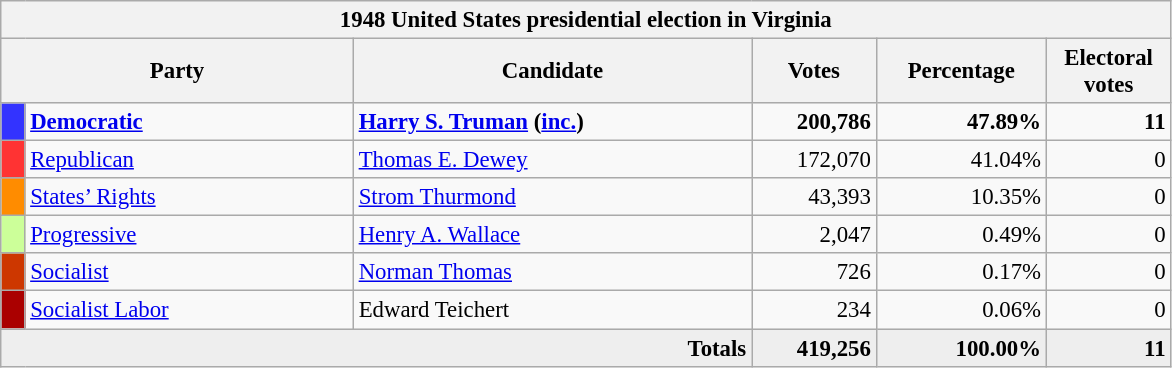<table class="wikitable nowrap" style="font-size: 95%;">
<tr>
<th colspan="6">1948 United States presidential election in Virginia</th>
</tr>
<tr>
<th colspan="2" style="width: 15em">Party</th>
<th style="width: 17em">Candidate</th>
<th style="width: 5em">Votes</th>
<th style="width: 7em">Percentage</th>
<th style="width: 5em">Electoral votes</th>
</tr>
<tr>
<th style="background-color:#3333FF; width: 3px"></th>
<td style="width: 130px"><strong><a href='#'>Democratic</a></strong></td>
<td><strong><a href='#'>Harry S. Truman</a></strong> <strong>(<a href='#'>inc.</a>)</strong></td>
<td align="right"><strong>200,786</strong></td>
<td align="right"><strong>47.89%</strong></td>
<td align="right"><strong>11</strong></td>
</tr>
<tr>
<th style="background-color:#FF3333; width: 3px"></th>
<td style="width: 130px"><a href='#'>Republican</a></td>
<td><a href='#'>Thomas E. Dewey</a></td>
<td align="right">172,070</td>
<td align="right">41.04%</td>
<td align="right">0</td>
</tr>
<tr>
<th style="background-color:#FF8C00; width: 3px"></th>
<td style="width: 130px"><a href='#'>States’ Rights</a></td>
<td><a href='#'>Strom Thurmond</a></td>
<td align="right">43,393</td>
<td align="right">10.35%</td>
<td align="right">0</td>
</tr>
<tr>
<th style="background-color:#CCFF99; width: 3px"></th>
<td style="width: 130px"><a href='#'>Progressive</a></td>
<td><a href='#'>Henry A. Wallace</a></td>
<td align="right">2,047</td>
<td align="right">0.49%</td>
<td align="right">0</td>
</tr>
<tr>
<th style="background-color:#CD3700; width: 3px"></th>
<td style="width: 130px"><a href='#'>Socialist</a></td>
<td><a href='#'>Norman Thomas</a></td>
<td align="right">726</td>
<td align="right">0.17%</td>
<td align="right">0</td>
</tr>
<tr>
<th style="background-color:#AA0000; width: 3px"></th>
<td style="width: 130px"><a href='#'>Socialist Labor</a></td>
<td>Edward Teichert</td>
<td align="right">234</td>
<td align="right">0.06%</td>
<td align="right">0</td>
</tr>
<tr style="background:#eee; text-align:right;">
<td colspan="3"><strong>Totals</strong></td>
<td><strong>419,256</strong></td>
<td><strong>100.00%</strong></td>
<td><strong>11</strong></td>
</tr>
</table>
